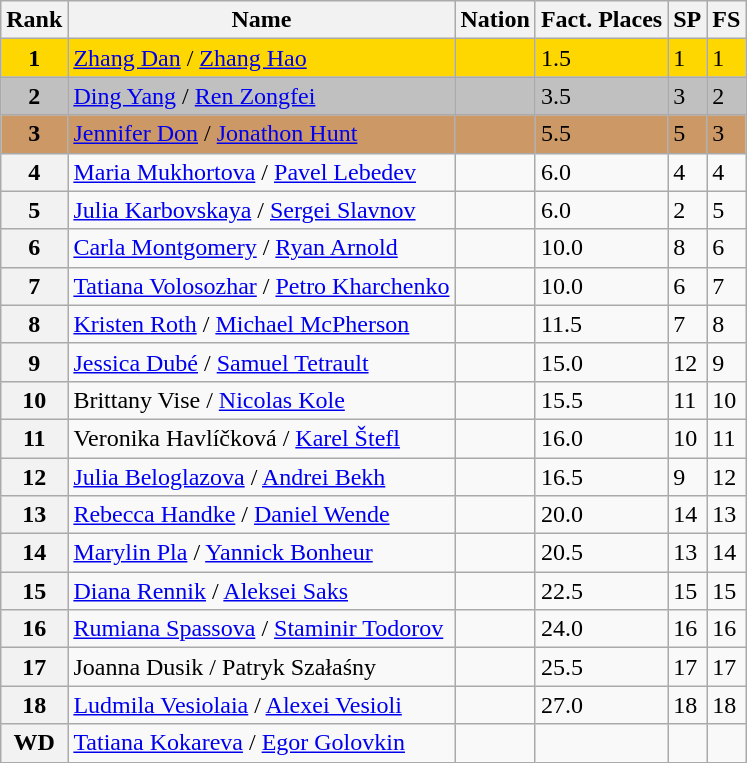<table class="wikitable">
<tr>
<th>Rank</th>
<th>Name</th>
<th>Nation</th>
<th>Fact. Places</th>
<th>SP</th>
<th>FS</th>
</tr>
<tr bgcolor=gold>
<td align=center><strong>1</strong></td>
<td><a href='#'>Zhang Dan</a> / <a href='#'>Zhang Hao</a></td>
<td></td>
<td>1.5</td>
<td>1</td>
<td>1</td>
</tr>
<tr bgcolor=silver>
<td align=center><strong>2</strong></td>
<td><a href='#'>Ding Yang</a> / <a href='#'>Ren Zongfei</a></td>
<td></td>
<td>3.5</td>
<td>3</td>
<td>2</td>
</tr>
<tr bgcolor=cc9966>
<td align=center><strong>3</strong></td>
<td><a href='#'>Jennifer Don</a> / <a href='#'>Jonathon Hunt</a></td>
<td></td>
<td>5.5</td>
<td>5</td>
<td>3</td>
</tr>
<tr>
<th>4</th>
<td><a href='#'>Maria Mukhortova</a> / <a href='#'>Pavel Lebedev</a></td>
<td></td>
<td>6.0</td>
<td>4</td>
<td>4</td>
</tr>
<tr>
<th>5</th>
<td><a href='#'>Julia Karbovskaya</a> / <a href='#'>Sergei Slavnov</a></td>
<td></td>
<td>6.0</td>
<td>2</td>
<td>5</td>
</tr>
<tr>
<th>6</th>
<td><a href='#'>Carla Montgomery</a> / <a href='#'>Ryan Arnold</a></td>
<td></td>
<td>10.0</td>
<td>8</td>
<td>6</td>
</tr>
<tr>
<th>7</th>
<td><a href='#'>Tatiana Volosozhar</a> / <a href='#'>Petro Kharchenko</a></td>
<td></td>
<td>10.0</td>
<td>6</td>
<td>7</td>
</tr>
<tr>
<th>8</th>
<td><a href='#'>Kristen Roth</a> / <a href='#'>Michael McPherson</a></td>
<td></td>
<td>11.5</td>
<td>7</td>
<td>8</td>
</tr>
<tr>
<th>9</th>
<td><a href='#'>Jessica Dubé</a> / <a href='#'>Samuel Tetrault</a></td>
<td></td>
<td>15.0</td>
<td>12</td>
<td>9</td>
</tr>
<tr>
<th>10</th>
<td>Brittany Vise / <a href='#'>Nicolas Kole</a></td>
<td></td>
<td>15.5</td>
<td>11</td>
<td>10</td>
</tr>
<tr>
<th>11</th>
<td>Veronika Havlíčková / <a href='#'>Karel Štefl</a></td>
<td></td>
<td>16.0</td>
<td>10</td>
<td>11</td>
</tr>
<tr>
<th>12</th>
<td><a href='#'>Julia Beloglazova</a> / <a href='#'>Andrei Bekh</a></td>
<td></td>
<td>16.5</td>
<td>9</td>
<td>12</td>
</tr>
<tr>
<th>13</th>
<td><a href='#'>Rebecca Handke</a> / <a href='#'>Daniel Wende</a></td>
<td></td>
<td>20.0</td>
<td>14</td>
<td>13</td>
</tr>
<tr>
<th>14</th>
<td><a href='#'>Marylin Pla</a> / <a href='#'>Yannick Bonheur</a></td>
<td></td>
<td>20.5</td>
<td>13</td>
<td>14</td>
</tr>
<tr>
<th>15</th>
<td><a href='#'>Diana Rennik</a> / <a href='#'>Aleksei Saks</a></td>
<td></td>
<td>22.5</td>
<td>15</td>
<td>15</td>
</tr>
<tr>
<th>16</th>
<td><a href='#'>Rumiana Spassova</a> / <a href='#'>Staminir Todorov</a></td>
<td></td>
<td>24.0</td>
<td>16</td>
<td>16</td>
</tr>
<tr>
<th>17</th>
<td>Joanna Dusik / Patryk Szałaśny</td>
<td></td>
<td>25.5</td>
<td>17</td>
<td>17</td>
</tr>
<tr>
<th>18</th>
<td><a href='#'>Ludmila Vesiolaia</a> / <a href='#'>Alexei Vesioli</a></td>
<td></td>
<td>27.0</td>
<td>18</td>
<td>18</td>
</tr>
<tr>
<th>WD</th>
<td><a href='#'>Tatiana Kokareva</a> / <a href='#'>Egor Golovkin</a></td>
<td></td>
<td></td>
<td></td>
<td></td>
</tr>
</table>
